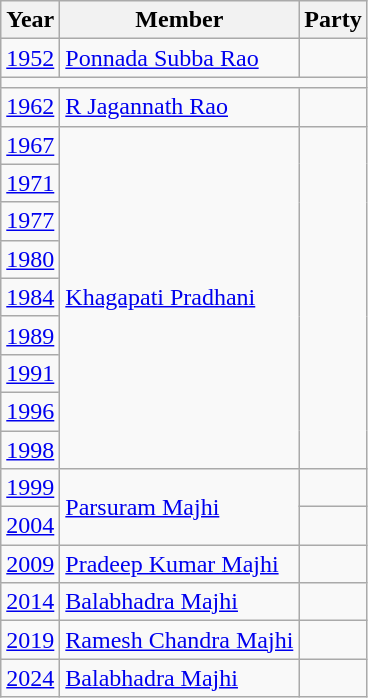<table class="wikitable">
<tr>
<th>Year</th>
<th>Member</th>
<th colspan="2">Party</th>
</tr>
<tr>
<td><a href='#'>1952</a></td>
<td><a href='#'>Ponnada Subba Rao</a></td>
<td></td>
</tr>
<tr>
<td colspan="4"></td>
</tr>
<tr>
<td><a href='#'>1962</a></td>
<td><a href='#'> R Jagannath Rao</a></td>
<td></td>
</tr>
<tr>
<td><a href='#'>1967</a></td>
<td rowspan=9><a href='#'>Khagapati Pradhani</a></td>
</tr>
<tr>
<td><a href='#'>1971</a></td>
</tr>
<tr>
<td><a href='#'>1977</a></td>
</tr>
<tr>
<td><a href='#'>1980</a></td>
</tr>
<tr>
<td><a href='#'>1984</a></td>
</tr>
<tr>
<td><a href='#'>1989</a></td>
</tr>
<tr>
<td><a href='#'>1991</a></td>
</tr>
<tr>
<td><a href='#'>1996</a></td>
</tr>
<tr>
<td><a href='#'>1998</a></td>
</tr>
<tr>
<td><a href='#'>1999</a></td>
<td rowspan=2><a href='#'>Parsuram Majhi</a></td>
<td></td>
</tr>
<tr>
<td><a href='#'>2004</a></td>
</tr>
<tr>
<td><a href='#'>2009</a></td>
<td><a href='#'>Pradeep Kumar Majhi</a></td>
<td></td>
</tr>
<tr>
<td><a href='#'>2014</a></td>
<td><a href='#'>Balabhadra Majhi</a></td>
<td></td>
</tr>
<tr>
<td><a href='#'>2019</a></td>
<td><a href='#'>Ramesh Chandra Majhi</a></td>
</tr>
<tr>
<td><a href='#'>2024</a></td>
<td><a href='#'>Balabhadra Majhi</a></td>
<td></td>
</tr>
</table>
